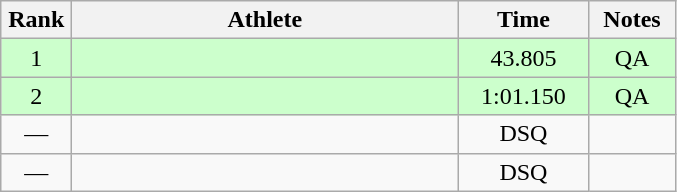<table class=wikitable style="text-align:center">
<tr>
<th width=40>Rank</th>
<th width=250>Athlete</th>
<th width=80>Time</th>
<th width=50>Notes</th>
</tr>
<tr bgcolor="ccffcc">
<td>1</td>
<td align=left></td>
<td>43.805</td>
<td>QA</td>
</tr>
<tr bgcolor="ccffcc">
<td>2</td>
<td align=left></td>
<td>1:01.150</td>
<td>QA</td>
</tr>
<tr>
<td>—</td>
<td align=left></td>
<td>DSQ</td>
<td></td>
</tr>
<tr>
<td>—</td>
<td align=left></td>
<td>DSQ</td>
<td></td>
</tr>
</table>
